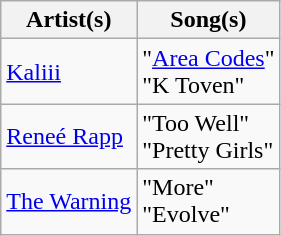<table class="wikitable">
<tr>
<th scope="col">Artist(s)</th>
<th scope="col">Song(s)</th>
</tr>
<tr>
<td><a href='#'>Kaliii</a></td>
<td>"<a href='#'>Area Codes</a>"<br>"K Toven"</td>
</tr>
<tr>
<td><a href='#'>Reneé Rapp</a></td>
<td>"Too Well"<br>"Pretty Girls"</td>
</tr>
<tr>
<td><a href='#'>The Warning</a></td>
<td>"More"<br>"Evolve"</td>
</tr>
</table>
